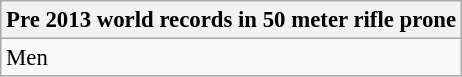<table class="wikitable" style="font-size: 95%">
<tr>
<th colspan=9>Pre 2013 world records in 50 meter rifle prone</th>
</tr>
<tr>
<td rowspan=3>Men</td>
</tr>
</table>
